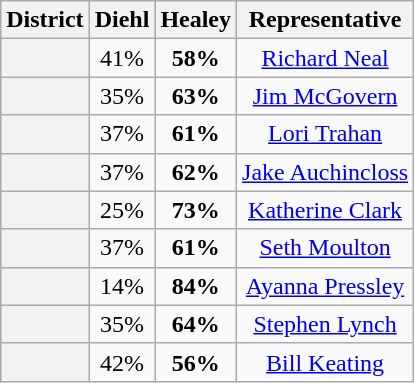<table class="wikitable">
<tr>
<th>District</th>
<th>Diehl</th>
<th>Healey</th>
<th>Representative</th>
</tr>
<tr align="center">
<th></th>
<td>41%</td>
<td><strong>58%</strong></td>
<td><a href='#'>Richard Neal</a></td>
</tr>
<tr align="center">
<th></th>
<td>35%</td>
<td><strong>63%</strong></td>
<td><a href='#'>Jim McGovern</a></td>
</tr>
<tr align="center">
<th></th>
<td>37%</td>
<td><strong>61%</strong></td>
<td><a href='#'>Lori Trahan</a></td>
</tr>
<tr align="center">
<th></th>
<td>37%</td>
<td><strong>62%</strong></td>
<td><a href='#'>Jake Auchincloss</a></td>
</tr>
<tr align="center">
<th></th>
<td>25%</td>
<td><strong>73%</strong></td>
<td><a href='#'>Katherine Clark</a></td>
</tr>
<tr align="center">
<th></th>
<td>37%</td>
<td><strong>61%</strong></td>
<td><a href='#'>Seth Moulton</a></td>
</tr>
<tr align="center">
<th></th>
<td>14%</td>
<td><strong>84%</strong></td>
<td><a href='#'>Ayanna Pressley</a></td>
</tr>
<tr align="center">
<th></th>
<td>35%</td>
<td><strong>64%</strong></td>
<td><a href='#'>Stephen Lynch</a></td>
</tr>
<tr align="center">
<th></th>
<td>42%</td>
<td><strong>56%</strong></td>
<td><a href='#'>Bill Keating</a></td>
</tr>
</table>
